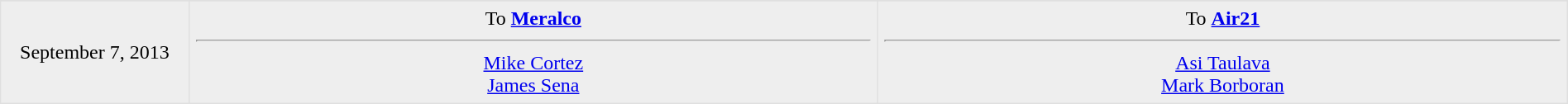<table border=1 style="border-collapse:collapse; text-align: center; width: 100%" bordercolor="#DFDFDF"  cellpadding="5">
<tr>
</tr>
<tr bgcolor="eeeeee">
<td style="width:12%">September 7, 2013</td>
<td style="width:44%" valign="top">To <strong><a href='#'>Meralco</a></strong><hr><a href='#'>Mike Cortez</a> <br> <a href='#'>James Sena</a></td>
<td style="width:44%" valign="top">To <strong><a href='#'>Air21</a></strong><hr><a href='#'>Asi Taulava</a> <br> <a href='#'>Mark Borboran</a></td>
</tr>
</table>
